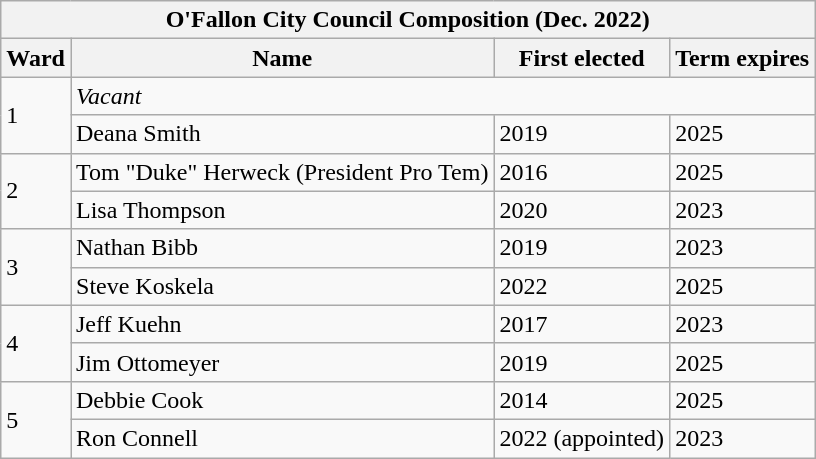<table class="wikitable">
<tr>
<th colspan=4>O'Fallon City Council Composition (Dec. 2022)</th>
</tr>
<tr>
<th>Ward</th>
<th>Name</th>
<th>First elected</th>
<th>Term expires</th>
</tr>
<tr>
<td rowspan=2>1</td>
<td colspan=3><em>Vacant</em></td>
</tr>
<tr>
<td>Deana Smith</td>
<td>2019</td>
<td>2025</td>
</tr>
<tr>
<td rowspan=2>2</td>
<td>Tom "Duke" Herweck (President Pro Tem)</td>
<td>2016</td>
<td>2025</td>
</tr>
<tr>
<td>Lisa Thompson</td>
<td>2020</td>
<td>2023</td>
</tr>
<tr>
<td rowspan=2>3</td>
<td>Nathan Bibb</td>
<td>2019</td>
<td>2023</td>
</tr>
<tr>
<td>Steve Koskela</td>
<td>2022</td>
<td>2025</td>
</tr>
<tr>
<td rowspan=2>4</td>
<td>Jeff Kuehn</td>
<td>2017</td>
<td>2023</td>
</tr>
<tr>
<td>Jim Ottomeyer</td>
<td>2019</td>
<td>2025</td>
</tr>
<tr>
<td rowspan=2>5</td>
<td>Debbie Cook</td>
<td>2014</td>
<td>2025</td>
</tr>
<tr>
<td>Ron Connell</td>
<td>2022 (appointed)</td>
<td>2023</td>
</tr>
</table>
